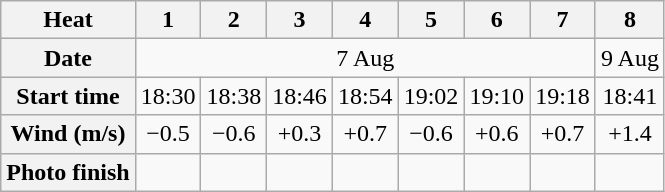<table class="wikitable" style="text-align:center">
<tr>
<th>Heat</th>
<th>1</th>
<th>2</th>
<th>3</th>
<th>4</th>
<th>5</th>
<th>6</th>
<th>7</th>
<th>8</th>
</tr>
<tr>
<th>Date</th>
<td colspan=7>7 Aug</td>
<td>9 Aug</td>
</tr>
<tr>
<th>Start time</th>
<td>18:30</td>
<td>18:38</td>
<td>18:46</td>
<td>18:54</td>
<td>19:02</td>
<td>19:10</td>
<td>19:18</td>
<td>18:41</td>
</tr>
<tr>
<th>Wind (m/s)</th>
<td>−0.5</td>
<td>−0.6</td>
<td>+0.3</td>
<td>+0.7</td>
<td>−0.6</td>
<td>+0.6</td>
<td>+0.7</td>
<td>+1.4</td>
</tr>
<tr>
<th>Photo finish</th>
<td></td>
<td></td>
<td></td>
<td></td>
<td></td>
<td></td>
<td></td>
<td></td>
</tr>
</table>
